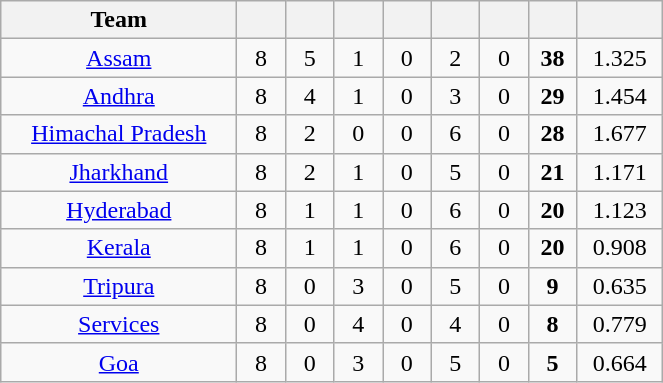<table class="wikitable" style="text-align: center">
<tr>
<th style="width:150px">Team</th>
<th style="width:25px"></th>
<th style="width:25px"></th>
<th style="width:25px"></th>
<th style="width:25px"></th>
<th style="width:25px"></th>
<th style="width:25px"></th>
<th style="width:25px"></th>
<th style="width:50px"></th>
</tr>
<tr -bgcolor="#ccffcc">
<td><a href='#'>Assam</a></td>
<td>8</td>
<td>5</td>
<td>1</td>
<td>0</td>
<td>2</td>
<td>0</td>
<td><strong>38</strong></td>
<td>1.325</td>
</tr>
<tr -bgcolor="#ccffcc">
<td><a href='#'>Andhra</a></td>
<td>8</td>
<td>4</td>
<td>1</td>
<td>0</td>
<td>3</td>
<td>0</td>
<td><strong>29</strong></td>
<td>1.454</td>
</tr>
<tr>
<td><a href='#'>Himachal Pradesh</a></td>
<td>8</td>
<td>2</td>
<td>0</td>
<td>0</td>
<td>6</td>
<td>0</td>
<td><strong>28</strong></td>
<td>1.677</td>
</tr>
<tr>
<td><a href='#'>Jharkhand</a></td>
<td>8</td>
<td>2</td>
<td>1</td>
<td>0</td>
<td>5</td>
<td>0</td>
<td><strong>21</strong></td>
<td>1.171</td>
</tr>
<tr>
<td><a href='#'>Hyderabad</a></td>
<td>8</td>
<td>1</td>
<td>1</td>
<td>0</td>
<td>6</td>
<td>0</td>
<td><strong>20</strong></td>
<td>1.123</td>
</tr>
<tr>
<td><a href='#'>Kerala</a></td>
<td>8</td>
<td>1</td>
<td>1</td>
<td>0</td>
<td>6</td>
<td>0</td>
<td><strong>20</strong></td>
<td>0.908</td>
</tr>
<tr>
<td><a href='#'>Tripura</a></td>
<td>8</td>
<td>0</td>
<td>3</td>
<td>0</td>
<td>5</td>
<td>0</td>
<td><strong>9</strong></td>
<td>0.635</td>
</tr>
<tr>
<td><a href='#'>Services</a></td>
<td>8</td>
<td>0</td>
<td>4</td>
<td>0</td>
<td>4</td>
<td>0</td>
<td><strong>8</strong></td>
<td>0.779</td>
</tr>
<tr>
<td><a href='#'>Goa</a></td>
<td>8</td>
<td>0</td>
<td>3</td>
<td>0</td>
<td>5</td>
<td>0</td>
<td><strong>5</strong></td>
<td>0.664</td>
</tr>
</table>
